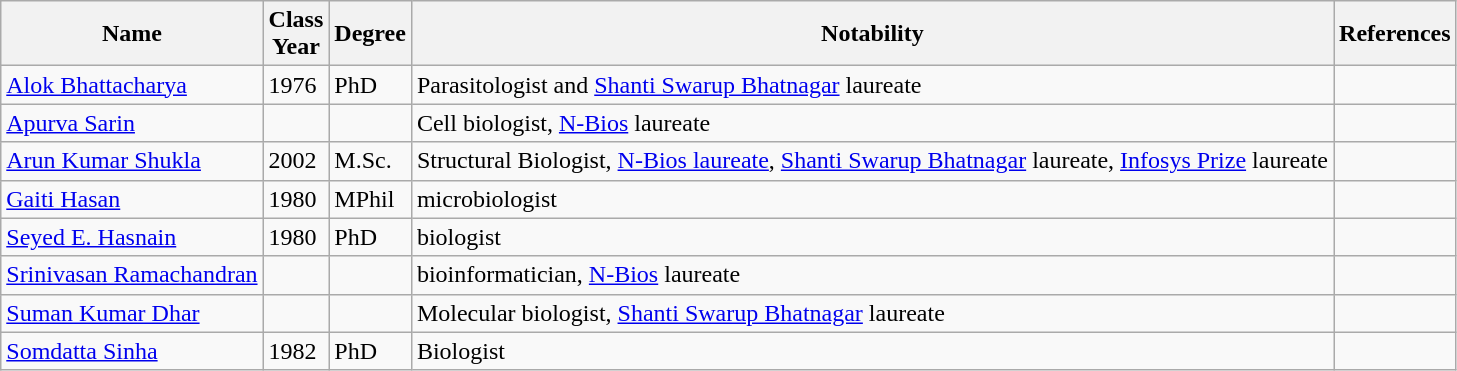<table class="wikitable sortable">
<tr>
<th>Name</th>
<th>Class<br>Year</th>
<th>Degree</th>
<th class="unsortable">Notability</th>
<th class="unsortable">References</th>
</tr>
<tr>
<td><a href='#'>Alok Bhattacharya</a></td>
<td>1976</td>
<td>PhD</td>
<td>Parasitologist and <a href='#'>Shanti Swarup Bhatnagar</a> laureate</td>
<td></td>
</tr>
<tr>
<td><a href='#'>Apurva Sarin</a></td>
<td></td>
<td></td>
<td>Cell biologist, <a href='#'>N-Bios</a> laureate</td>
<td></td>
</tr>
<tr>
<td><a href='#'>Arun Kumar Shukla</a></td>
<td>2002</td>
<td>M.Sc.</td>
<td>Structural Biologist, <a href='#'>N-Bios laureate</a>, <a href='#'>Shanti Swarup Bhatnagar</a> laureate, <a href='#'>Infosys Prize</a> laureate</td>
<td></td>
</tr>
<tr>
<td><a href='#'>Gaiti Hasan</a></td>
<td>1980</td>
<td>MPhil</td>
<td>microbiologist</td>
<td></td>
</tr>
<tr>
<td><a href='#'>Seyed E. Hasnain</a></td>
<td>1980</td>
<td>PhD</td>
<td>biologist</td>
<td></td>
</tr>
<tr>
<td><a href='#'>Srinivasan Ramachandran</a></td>
<td></td>
<td></td>
<td>bioinformatician, <a href='#'>N-Bios</a> laureate</td>
<td></td>
</tr>
<tr>
<td><a href='#'>Suman Kumar Dhar</a></td>
<td></td>
<td></td>
<td>Molecular biologist, <a href='#'>Shanti Swarup Bhatnagar</a> laureate</td>
<td></td>
</tr>
<tr>
<td><a href='#'>Somdatta Sinha</a></td>
<td>1982</td>
<td>PhD</td>
<td>Biologist</td>
<td></td>
</tr>
</table>
